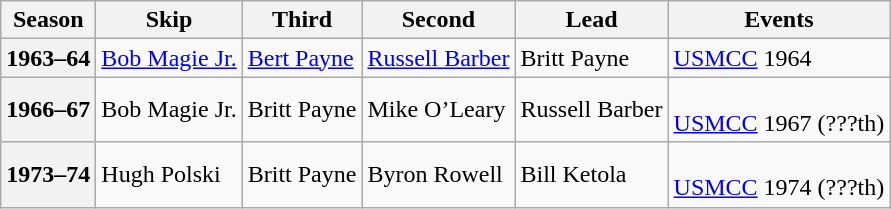<table class="wikitable">
<tr>
<th scope="col">Season</th>
<th scope="col">Skip</th>
<th scope="col">Third</th>
<th scope="col">Second</th>
<th scope="col">Lead</th>
<th scope="col">Events</th>
</tr>
<tr>
<th scope="row">1963–64</th>
<td><a href='#'>Bob Magie Jr.</a></td>
<td><a href='#'>Bert Payne</a></td>
<td><a href='#'>Russell Barber</a></td>
<td>Britt Payne</td>
<td><a href='#'>USMCC</a> 1964 <br> </td>
</tr>
<tr>
<th scope="row">1966–67</th>
<td>Bob Magie Jr.</td>
<td>Britt Payne</td>
<td>Mike O’Leary</td>
<td>Russell Barber</td>
<td><br><a href='#'>USMCC</a> 1967 (???th)</td>
</tr>
<tr>
<th scope="row">1973–74</th>
<td>Hugh Polski</td>
<td>Britt Payne</td>
<td>Byron Rowell</td>
<td>Bill Ketola</td>
<td><br><a href='#'>USMCC</a> 1974 (???th)</td>
</tr>
</table>
